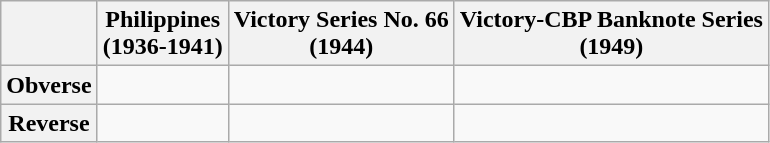<table class="wikitable">
<tr>
<th></th>
<th>Philippines <br>(1936-1941)</th>
<th>Victory Series No. 66 <br>(1944)</th>
<th>Victory-CBP Banknote Series <br>(1949)</th>
</tr>
<tr>
<th>Obverse</th>
<td></td>
<td></td>
<td></td>
</tr>
<tr>
<th>Reverse</th>
<td></td>
<td></td>
<td></td>
</tr>
</table>
